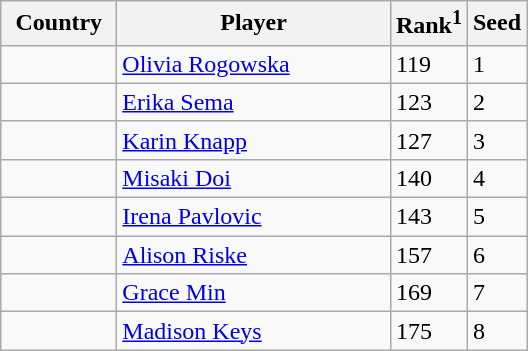<table class="sortable wikitable">
<tr>
<th width="70">Country</th>
<th width="175">Player</th>
<th>Rank<sup>1</sup></th>
<th>Seed</th>
</tr>
<tr>
<td></td>
<td><a href='#'>Olivia Rogowska</a></td>
<td>119</td>
<td>1</td>
</tr>
<tr>
<td></td>
<td><a href='#'>Erika Sema</a></td>
<td>123</td>
<td>2</td>
</tr>
<tr>
<td></td>
<td><a href='#'>Karin Knapp</a></td>
<td>127</td>
<td>3</td>
</tr>
<tr>
<td></td>
<td><a href='#'>Misaki Doi</a></td>
<td>140</td>
<td>4</td>
</tr>
<tr>
<td></td>
<td><a href='#'>Irena Pavlovic</a></td>
<td>143</td>
<td>5</td>
</tr>
<tr>
<td></td>
<td><a href='#'>Alison Riske</a></td>
<td>157</td>
<td>6</td>
</tr>
<tr>
<td></td>
<td><a href='#'>Grace Min</a></td>
<td>169</td>
<td>7</td>
</tr>
<tr>
<td></td>
<td><a href='#'>Madison Keys</a></td>
<td>175</td>
<td>8</td>
</tr>
</table>
